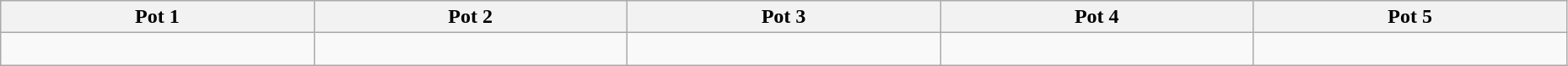<table class="wikitable" style="width:98%;">
<tr>
<th width=20%><strong>Pot 1</strong></th>
<th width=20%><strong>Pot 2</strong></th>
<th width=20%><strong>Pot 3</strong></th>
<th width=20%><strong>Pot 4</strong></th>
<th width=20%><strong>Pot 5</strong></th>
</tr>
<tr>
<td> <br></td>
<td> <br></td>
<td> <br></td>
<td> <br></td>
<td></td>
</tr>
</table>
